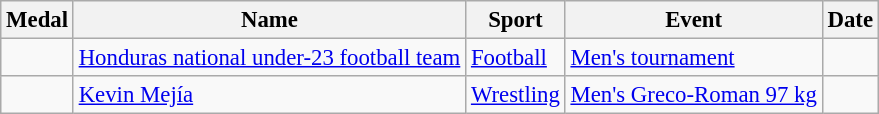<table class="wikitable sortable" style="font-size:95%">
<tr>
<th>Medal</th>
<th>Name</th>
<th>Sport</th>
<th>Event</th>
<th>Date</th>
</tr>
<tr>
<td></td>
<td><a href='#'>Honduras national under-23 football team</a><br></td>
<td><a href='#'>Football</a></td>
<td><a href='#'>Men's tournament</a></td>
<td></td>
</tr>
<tr>
<td></td>
<td><a href='#'>Kevin Mejía</a></td>
<td><a href='#'>Wrestling</a></td>
<td><a href='#'>Men's Greco-Roman 97 kg</a></td>
<td></td>
</tr>
</table>
